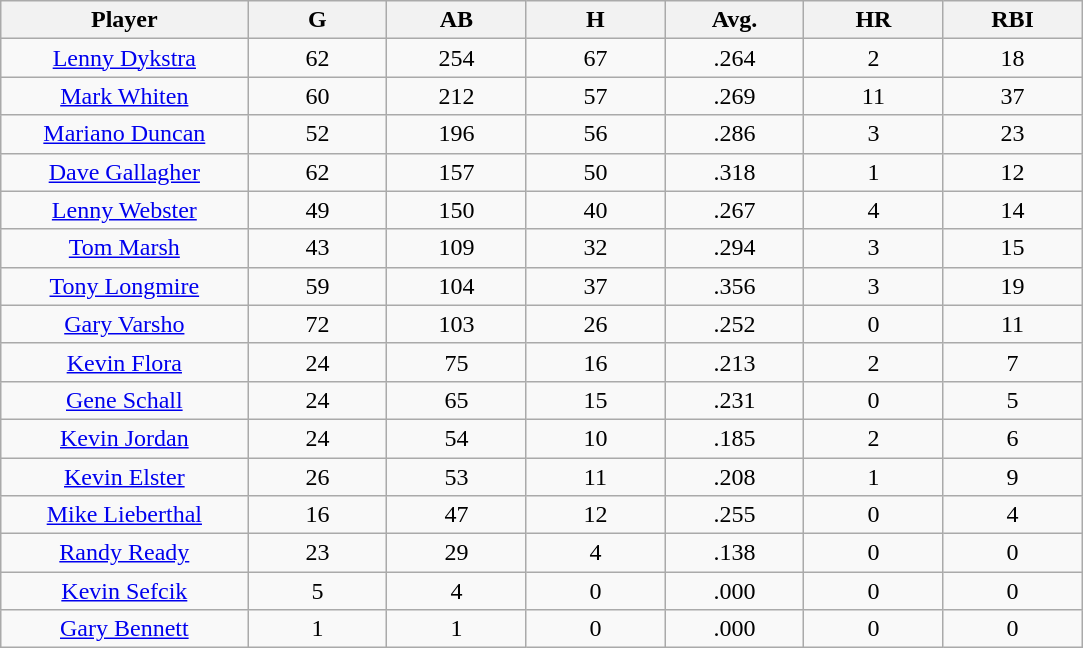<table class="wikitable sortable">
<tr>
<th bgcolor="#DDDDFF" width="16%">Player</th>
<th bgcolor="#DDDDFF" width="9%">G</th>
<th bgcolor="#DDDDFF" width="9%">AB</th>
<th bgcolor="#DDDDFF" width="9%">H</th>
<th bgcolor="#DDDDFF" width="9%">Avg.</th>
<th bgcolor="#DDDDFF" width="9%">HR</th>
<th bgcolor="#DDDDFF" width="9%">RBI</th>
</tr>
<tr align=center>
<td><a href='#'>Lenny Dykstra</a></td>
<td>62</td>
<td>254</td>
<td>67</td>
<td>.264</td>
<td>2</td>
<td>18</td>
</tr>
<tr align=center>
<td><a href='#'>Mark Whiten</a></td>
<td>60</td>
<td>212</td>
<td>57</td>
<td>.269</td>
<td>11</td>
<td>37</td>
</tr>
<tr align=center>
<td><a href='#'>Mariano Duncan</a></td>
<td>52</td>
<td>196</td>
<td>56</td>
<td>.286</td>
<td>3</td>
<td>23</td>
</tr>
<tr align=center>
<td><a href='#'>Dave Gallagher</a></td>
<td>62</td>
<td>157</td>
<td>50</td>
<td>.318</td>
<td>1</td>
<td>12</td>
</tr>
<tr align=center>
<td><a href='#'>Lenny Webster</a></td>
<td>49</td>
<td>150</td>
<td>40</td>
<td>.267</td>
<td>4</td>
<td>14</td>
</tr>
<tr align=center>
<td><a href='#'>Tom Marsh</a></td>
<td>43</td>
<td>109</td>
<td>32</td>
<td>.294</td>
<td>3</td>
<td>15</td>
</tr>
<tr align=center>
<td><a href='#'>Tony Longmire</a></td>
<td>59</td>
<td>104</td>
<td>37</td>
<td>.356</td>
<td>3</td>
<td>19</td>
</tr>
<tr align=center>
<td><a href='#'>Gary Varsho</a></td>
<td>72</td>
<td>103</td>
<td>26</td>
<td>.252</td>
<td>0</td>
<td>11</td>
</tr>
<tr align=center>
<td><a href='#'>Kevin Flora</a></td>
<td>24</td>
<td>75</td>
<td>16</td>
<td>.213</td>
<td>2</td>
<td>7</td>
</tr>
<tr align=center>
<td><a href='#'>Gene Schall</a></td>
<td>24</td>
<td>65</td>
<td>15</td>
<td>.231</td>
<td>0</td>
<td>5</td>
</tr>
<tr align=center>
<td><a href='#'>Kevin Jordan</a></td>
<td>24</td>
<td>54</td>
<td>10</td>
<td>.185</td>
<td>2</td>
<td>6</td>
</tr>
<tr align=center>
<td><a href='#'>Kevin Elster</a></td>
<td>26</td>
<td>53</td>
<td>11</td>
<td>.208</td>
<td>1</td>
<td>9</td>
</tr>
<tr align=center>
<td><a href='#'>Mike Lieberthal</a></td>
<td>16</td>
<td>47</td>
<td>12</td>
<td>.255</td>
<td>0</td>
<td>4</td>
</tr>
<tr align=center>
<td><a href='#'>Randy Ready</a></td>
<td>23</td>
<td>29</td>
<td>4</td>
<td>.138</td>
<td>0</td>
<td>0</td>
</tr>
<tr align=center>
<td><a href='#'>Kevin Sefcik</a></td>
<td>5</td>
<td>4</td>
<td>0</td>
<td>.000</td>
<td>0</td>
<td>0</td>
</tr>
<tr align=center>
<td><a href='#'>Gary Bennett</a></td>
<td>1</td>
<td>1</td>
<td>0</td>
<td>.000</td>
<td>0</td>
<td>0</td>
</tr>
</table>
